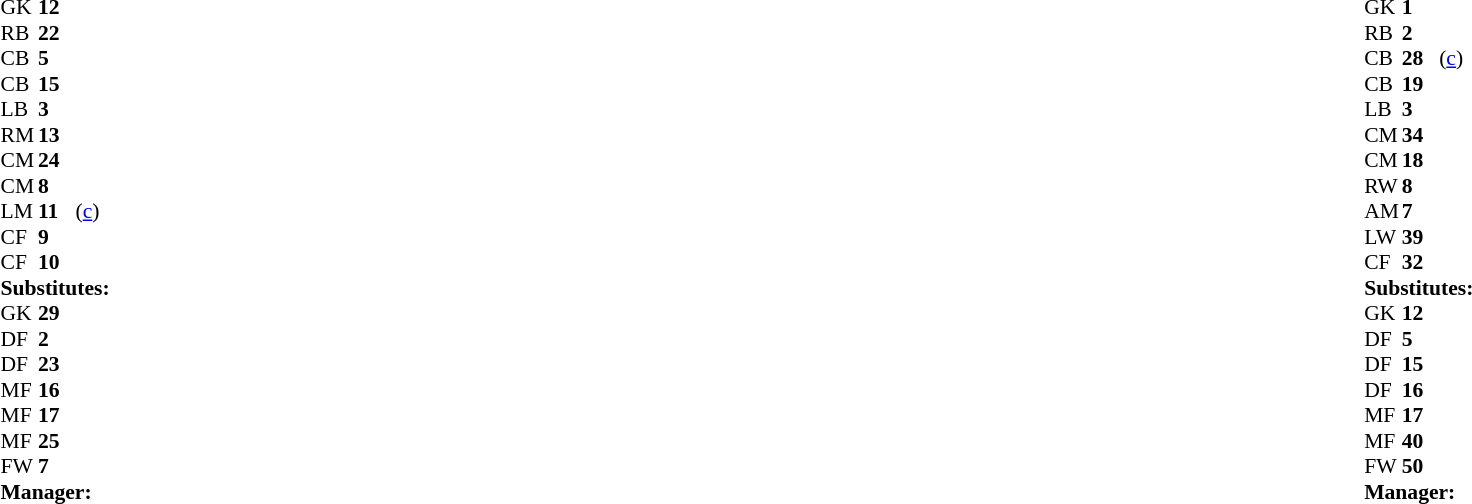<table width=100%>
<tr>
<td valign="top" width="50%"><br><table style=font-size:90% cellspacing=0 cellpadding=0>
<tr>
<th width=25></th>
<th width=25></th>
</tr>
<tr>
<td>GK</td>
<td><strong>12</strong></td>
<td></td>
</tr>
<tr>
<td>RB</td>
<td><strong>22</strong></td>
<td></td>
</tr>
<tr>
<td>CB</td>
<td><strong>5</strong></td>
<td></td>
</tr>
<tr>
<td>CB</td>
<td><strong>15</strong></td>
<td></td>
<td></td>
</tr>
<tr>
<td>LB</td>
<td><strong>3</strong></td>
<td></td>
</tr>
<tr>
<td>RM</td>
<td><strong>13</strong></td>
<td></td>
<td></td>
<td></td>
</tr>
<tr>
<td>CM</td>
<td><strong>24</strong></td>
<td></td>
</tr>
<tr>
<td>CM</td>
<td><strong>8</strong></td>
<td></td>
<td></td>
<td></td>
</tr>
<tr>
<td>LM</td>
<td><strong>11</strong></td>
<td> (<a href='#'>c</a>)</td>
</tr>
<tr>
<td>CF</td>
<td><strong>9</strong></td>
<td></td>
<td></td>
<td></td>
</tr>
<tr>
<td>CF</td>
<td><strong>10</strong></td>
<td></td>
</tr>
<tr>
<td colspan=3><strong>Substitutes:</strong></td>
</tr>
<tr>
<td>GK</td>
<td><strong>29</strong></td>
<td></td>
</tr>
<tr>
<td>DF</td>
<td><strong>2</strong></td>
<td></td>
</tr>
<tr>
<td>DF</td>
<td><strong>23</strong></td>
<td></td>
</tr>
<tr>
<td>MF</td>
<td><strong>16</strong></td>
<td></td>
<td></td>
<td></td>
</tr>
<tr>
<td>MF</td>
<td><strong>17</strong></td>
<td></td>
</tr>
<tr>
<td>MF</td>
<td><strong>25</strong></td>
<td></td>
<td></td>
<td></td>
</tr>
<tr>
<td>FW</td>
<td><strong>7</strong></td>
<td></td>
<td></td>
<td></td>
</tr>
<tr>
<td colspan=3><strong>Manager:</strong></td>
</tr>
<tr>
<td colspan=4></td>
</tr>
</table>
</td>
<td valign="top"></td>
<td valign="top" width="50%"><br><table style="font-size: 90%" cellspacing="0" cellpadding="0" align=center>
<tr>
<th width=25></th>
<th width=25></th>
</tr>
<tr>
<td>GK</td>
<td><strong>1</strong></td>
<td></td>
</tr>
<tr>
<td>RB</td>
<td><strong>2</strong></td>
<td></td>
</tr>
<tr>
<td>CB</td>
<td><strong>28</strong></td>
<td> (<a href='#'>c</a>)</td>
</tr>
<tr>
<td>CB</td>
<td><strong>19</strong></td>
<td></td>
</tr>
<tr>
<td>LB</td>
<td><strong>3</strong></td>
<td></td>
</tr>
<tr>
<td>CM</td>
<td><strong>34</strong></td>
<td></td>
<td></td>
<td></td>
</tr>
<tr>
<td>CM</td>
<td><strong>18</strong></td>
<td></td>
</tr>
<tr>
<td>RW</td>
<td><strong>8</strong></td>
<td></td>
</tr>
<tr>
<td>AM</td>
<td><strong>7</strong></td>
<td></td>
</tr>
<tr>
<td>LW</td>
<td><strong>39</strong></td>
<td></td>
<td></td>
</tr>
<tr>
<td>CF</td>
<td><strong>32</strong></td>
<td></td>
<td></td>
</tr>
<tr>
<td colspan=3><strong>Substitutes:</strong></td>
</tr>
<tr>
<td>GK</td>
<td><strong>12</strong></td>
<td></td>
</tr>
<tr>
<td>DF</td>
<td><strong>5</strong></td>
<td></td>
</tr>
<tr>
<td>DF</td>
<td><strong>15</strong></td>
<td></td>
</tr>
<tr>
<td>DF</td>
<td><strong>16</strong></td>
<td></td>
</tr>
<tr>
<td>MF</td>
<td><strong>17</strong></td>
<td></td>
<td></td>
<td></td>
</tr>
<tr>
<td>MF</td>
<td><strong>40</strong></td>
<td></td>
</tr>
<tr>
<td>FW</td>
<td><strong>50</strong></td>
<td></td>
</tr>
<tr>
<td colspan=3><strong>Manager:</strong></td>
</tr>
<tr>
<td colspan=4></td>
</tr>
</table>
</td>
</tr>
</table>
